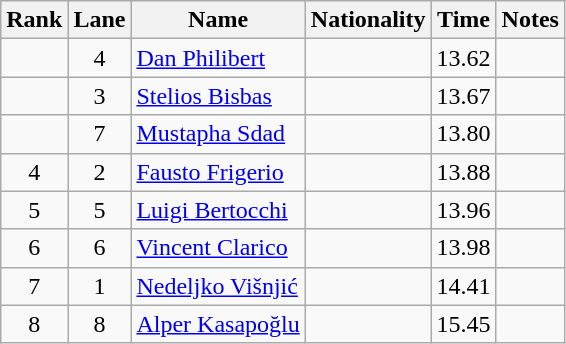<table class="wikitable sortable" style="text-align:center">
<tr>
<th>Rank</th>
<th>Lane</th>
<th>Name</th>
<th>Nationality</th>
<th>Time</th>
<th>Notes</th>
</tr>
<tr>
<td></td>
<td>4</td>
<td align=left><a href='#'>Dan Philibert</a></td>
<td align=left></td>
<td>13.62</td>
<td></td>
</tr>
<tr>
<td></td>
<td>3</td>
<td align=left><a href='#'>Stelios Bisbas</a></td>
<td align=left></td>
<td>13.67</td>
<td></td>
</tr>
<tr>
<td></td>
<td>7</td>
<td align=left><a href='#'>Mustapha Sdad</a></td>
<td align=left></td>
<td>13.80</td>
<td></td>
</tr>
<tr>
<td>4</td>
<td>2</td>
<td align=left><a href='#'>Fausto Frigerio</a></td>
<td align=left></td>
<td>13.88</td>
<td></td>
</tr>
<tr>
<td>5</td>
<td>5</td>
<td align=left><a href='#'>Luigi Bertocchi</a></td>
<td align=left></td>
<td>13.96</td>
<td></td>
</tr>
<tr>
<td>6</td>
<td>6</td>
<td align=left><a href='#'>Vincent Clarico</a></td>
<td align=left></td>
<td>13.98</td>
<td></td>
</tr>
<tr>
<td>7</td>
<td>1</td>
<td align=left><a href='#'>Nedeljko Višnjić</a></td>
<td align=left></td>
<td>14.41</td>
<td></td>
</tr>
<tr>
<td>8</td>
<td>8</td>
<td align=left><a href='#'>Alper Kasapoğlu</a></td>
<td align=left></td>
<td>15.45</td>
<td></td>
</tr>
</table>
